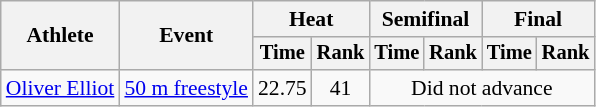<table class=wikitable style="font-size:90%">
<tr>
<th rowspan="2">Athlete</th>
<th rowspan="2">Event</th>
<th colspan="2">Heat</th>
<th colspan="2">Semifinal</th>
<th colspan="2">Final</th>
</tr>
<tr style="font-size:95%">
<th>Time</th>
<th>Rank</th>
<th>Time</th>
<th>Rank</th>
<th>Time</th>
<th>Rank</th>
</tr>
<tr align=center>
<td align=left><a href='#'>Oliver Elliot</a></td>
<td align=left><a href='#'>50 m freestyle</a></td>
<td>22.75</td>
<td>41</td>
<td colspan=4>Did not advance</td>
</tr>
</table>
